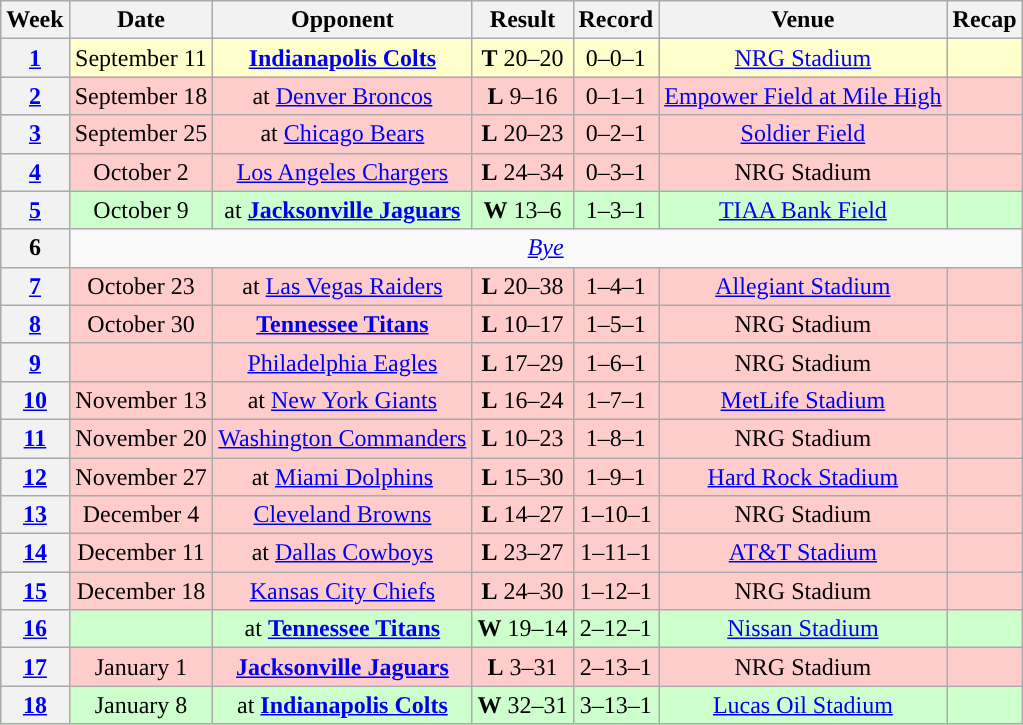<table class="wikitable" style="text-align:center">
<tr>
<th>Week</th>
<th>Date</th>
<th>Opponent</th>
<th>Result</th>
<th>Record</th>
<th>Venue</th>
<th>Recap</th>
</tr>
<tr style="background:#ffc">
<th><a href='#'>1</a></th>
<td>September 11</td>
<td><strong><a href='#'>Indianapolis Colts</a></strong></td>
<td><strong>T</strong> 20–20 </td>
<td>0–0–1</td>
<td><a href='#'>NRG Stadium</a></td>
<td></td>
</tr>
<tr style="background:#fcc">
<th><a href='#'>2</a></th>
<td>September 18</td>
<td>at <a href='#'>Denver Broncos</a></td>
<td><strong>L</strong> 9–16</td>
<td>0–1–1</td>
<td><a href='#'>Empower Field at Mile High</a></td>
<td></td>
</tr>
<tr style="background:#fcc">
<th><a href='#'>3</a></th>
<td>September 25</td>
<td>at <a href='#'>Chicago Bears</a></td>
<td><strong>L</strong> 20–23</td>
<td>0–2–1</td>
<td><a href='#'>Soldier Field</a></td>
<td></td>
</tr>
<tr style="background:#fcc">
<th><a href='#'>4</a></th>
<td>October 2</td>
<td><a href='#'>Los Angeles Chargers</a></td>
<td><strong>L</strong> 24–34</td>
<td>0–3–1</td>
<td>NRG Stadium</td>
<td></td>
</tr>
<tr style="background:#cfc">
<th><a href='#'>5</a></th>
<td>October 9</td>
<td>at <strong><a href='#'>Jacksonville Jaguars</a></strong></td>
<td><strong>W</strong> 13–6</td>
<td>1–3–1</td>
<td><a href='#'>TIAA Bank Field</a></td>
<td></td>
</tr>
<tr style="background:#">
<th>6</th>
<td colspan="6"><em><a href='#'>Bye</a></em></td>
</tr>
<tr style="background:#fcc">
<th><a href='#'>7</a></th>
<td>October 23</td>
<td>at <a href='#'>Las Vegas Raiders</a></td>
<td><strong>L</strong> 20–38</td>
<td>1–4–1</td>
<td><a href='#'>Allegiant Stadium</a></td>
<td></td>
</tr>
<tr style="background:#fcc">
<th><a href='#'>8</a></th>
<td>October 30</td>
<td><strong><a href='#'>Tennessee Titans</a></strong></td>
<td><strong>L</strong> 10–17</td>
<td>1–5–1</td>
<td>NRG Stadium</td>
<td></td>
</tr>
<tr style="background:#fcc">
<th><a href='#'>9</a></th>
<td></td>
<td><a href='#'>Philadelphia Eagles</a></td>
<td><strong>L</strong> 17–29</td>
<td>1–6–1</td>
<td>NRG Stadium</td>
<td></td>
</tr>
<tr style="background:#fcc">
<th><a href='#'>10</a></th>
<td>November 13</td>
<td>at <a href='#'>New York Giants</a></td>
<td><strong>L</strong> 16–24</td>
<td>1–7–1</td>
<td><a href='#'>MetLife Stadium</a></td>
<td></td>
</tr>
<tr style="background:#fcc">
<th><a href='#'>11</a></th>
<td>November 20</td>
<td><a href='#'>Washington Commanders</a></td>
<td><strong>L</strong> 10–23</td>
<td>1–8–1</td>
<td>NRG Stadium</td>
<td></td>
</tr>
<tr style="background:#fcc">
<th><a href='#'>12</a></th>
<td>November 27</td>
<td>at <a href='#'>Miami Dolphins</a></td>
<td><strong>L</strong> 15–30</td>
<td>1–9–1</td>
<td><a href='#'>Hard Rock Stadium</a></td>
<td></td>
</tr>
<tr style="background:#fcc">
<th><a href='#'>13</a></th>
<td>December 4</td>
<td><a href='#'>Cleveland Browns</a></td>
<td><strong>L</strong> 14–27</td>
<td>1–10–1</td>
<td>NRG Stadium</td>
<td></td>
</tr>
<tr style="background:#fcc">
<th><a href='#'>14</a></th>
<td>December 11</td>
<td>at <a href='#'>Dallas Cowboys</a></td>
<td><strong>L</strong> 23–27</td>
<td>1–11–1</td>
<td><a href='#'>AT&T Stadium</a></td>
<td></td>
</tr>
<tr style="background:#fcc">
<th><a href='#'>15</a></th>
<td>December 18</td>
<td><a href='#'>Kansas City Chiefs</a></td>
<td><strong>L</strong> 24–30 </td>
<td>1–12–1</td>
<td>NRG Stadium</td>
<td></td>
</tr>
<tr style="background:#cfc">
<th><a href='#'>16</a></th>
<td></td>
<td>at <strong><a href='#'>Tennessee Titans</a></strong></td>
<td><strong>W</strong> 19–14</td>
<td>2–12–1</td>
<td><a href='#'>Nissan Stadium</a></td>
<td></td>
</tr>
<tr style="background:#fcc">
<th><a href='#'>17</a></th>
<td>January 1</td>
<td><strong><a href='#'>Jacksonville Jaguars</a></strong></td>
<td><strong>L</strong> 3–31</td>
<td>2–13–1</td>
<td>NRG Stadium</td>
<td></td>
</tr>
<tr style="background:#cfc">
<th><a href='#'>18</a></th>
<td>January 8</td>
<td>at <strong><a href='#'>Indianapolis Colts</a></strong></td>
<td><strong>W</strong> 32–31</td>
<td>3–13–1</td>
<td><a href='#'>Lucas Oil Stadium</a></td>
<td></td>
</tr>
</table>
